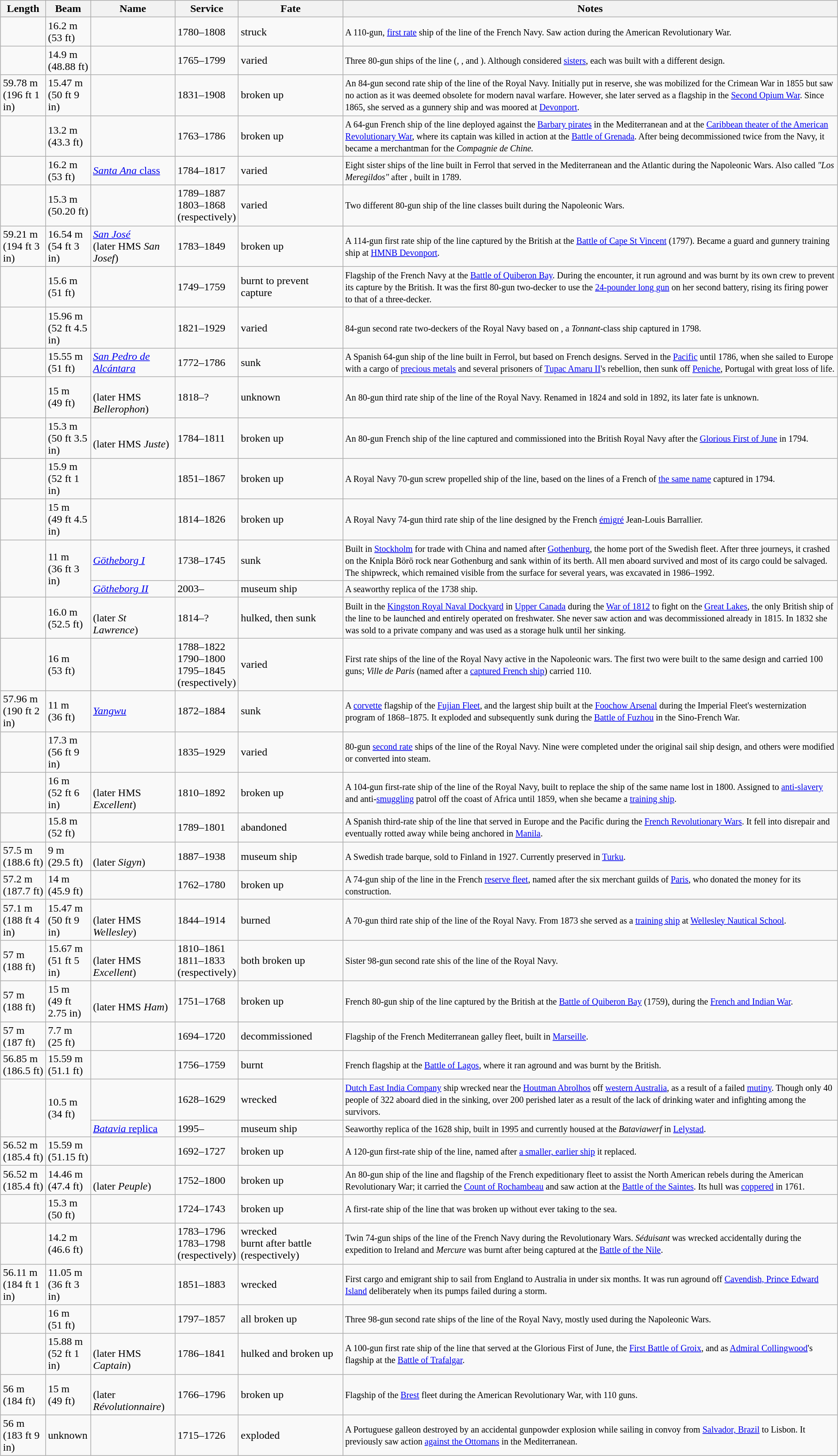<table class="sortable wikitable" style="margin:1px; border:1px solid #ccc;">
<tr style="vertical-align:top; text-align:left;">
<th width=50px>Length</th>
<th width=50px>Beam</th>
<th width=120px>Name</th>
<th width=50px>Service</th>
<th width=150px>Fate</th>
<th class=unsortable>Notes</th>
</tr>
<tr>
<td></td>
<td>16.2 m<br>(53 ft)</td>
<td> </td>
<td>1780–1808</td>
<td>struck</td>
<td><small>A 110-gun, <a href='#'>first rate</a> ship of the line of the French Navy. Saw action during the American Revolutionary War.</small></td>
</tr>
<tr>
<td></td>
<td>14.9 m<br>(48.88 ft)</td>
<td> </td>
<td>1765–1799</td>
<td>varied</td>
<td><small>Three 80-gun ships of the line (, , and ). Although considered <a href='#'>sisters</a>, each was built with a different design.</small></td>
</tr>
<tr>
<td>59.78 m<br>(196 ft 1 in)</td>
<td>15.47 m<br>(50 ft 9 in)</td>
<td> </td>
<td>1831–1908</td>
<td>broken up</td>
<td><small>An 84-gun second rate ship of the line of the Royal Navy. Initially put in reserve, she was mobilized for the Crimean War in 1855 but saw no action as it was deemed obsolete for modern naval warfare. However, she later served as a flagship in the <a href='#'>Second Opium War</a>. Since 1865, she served as a gunnery ship and was moored at <a href='#'>Devonport</a>.</small></td>
</tr>
<tr>
<td></td>
<td>13.2 m<br>(43.3 ft)</td>
<td> </td>
<td>1763–1786</td>
<td>broken up</td>
<td><small>A 64-gun French ship of the line deployed against the <a href='#'>Barbary pirates</a> in the Mediterranean and at the <a href='#'>Caribbean theater of the American Revolutionary War</a>, where its captain was killed in action at the <a href='#'>Battle of Grenada</a>. After being decommissioned twice from the Navy, it became a merchantman for the <em>Compagnie de Chine.</em></small></td>
</tr>
<tr>
<td></td>
<td>16.2 m<br>(53 ft)</td>
<td> <a href='#'><em>Santa Ana</em> class</a></td>
<td>1784–1817</td>
<td>varied</td>
<td><small>Eight sister ships of the line built in Ferrol that served in the Mediterranean and the Atlantic during the Napoleonic Wars. Also called <em>"Los Meregildos"</em> after , built in 1789.</small></td>
</tr>
<tr>
<td></td>
<td>15.3 m<br>(50.20 ft)</td>
<td> <br> </td>
<td>1789–1887<br>1803–1868<br>(respectively)</td>
<td>varied</td>
<td><small>Two different 80-gun ship of the line classes built during the Napoleonic Wars.</small></td>
</tr>
<tr>
<td>59.21 m<br>(194 ft 3 in)</td>
<td>16.54 m<br>(54 ft 3 in)</td>
<td> <em><a href='#'>San José</a></em><br>(later  HMS <em>San Josef</em>)</td>
<td>1783–1849</td>
<td>broken up</td>
<td><small>A 114-gun first rate ship of the line captured by the British at the <a href='#'>Battle of Cape St Vincent</a> (1797). Became a guard and gunnery training ship at <a href='#'>HMNB Devonport</a>.</small></td>
</tr>
<tr>
<td></td>
<td>15.6 m<br>(51 ft)</td>
<td> </td>
<td>1749–1759</td>
<td>burnt to prevent capture</td>
<td><small>Flagship of the French Navy at the <a href='#'>Battle of Quiberon Bay</a>. During the encounter, it run aground and was burnt by its own crew to prevent its capture by the British. It was the first 80-gun two-decker to use the <a href='#'>24-pounder long gun</a> on her second battery, rising its firing power to that of a three-decker.</small></td>
</tr>
<tr>
<td></td>
<td>15.96 m<br>(52 ft 4.5 in)</td>
<td> </td>
<td>1821–1929</td>
<td>varied</td>
<td><small>84-gun second rate two-deckers of the Royal Navy based on , a <em>Tonnant</em>-class ship captured in 1798.</small></td>
</tr>
<tr>
<td></td>
<td>15.55 m<br>(51 ft)</td>
<td> <em><a href='#'>San Pedro de Alcántara</a></em></td>
<td>1772–1786</td>
<td>sunk</td>
<td><small>A Spanish 64-gun ship of the line built in Ferrol, but based on French designs. Served in the <a href='#'>Pacific</a> until 1786, when she sailed to Europe with a cargo of <a href='#'>precious metals</a> and several prisoners of <a href='#'>Tupac Amaru II</a>'s rebellion, then sunk off <a href='#'>Peniche</a>, Portugal with great loss of life.</small></td>
</tr>
<tr>
<td></td>
<td>15 m<br>(49 ft)</td>
<td> <br>(later  HMS <em>Bellerophon</em>)</td>
<td>1818–?</td>
<td>unknown</td>
<td><small>An 80-gun third rate ship of the line of the Royal Navy. Renamed in 1824 and sold in 1892, its later fate is unknown.</small></td>
</tr>
<tr>
<td></td>
<td>15.3 m<br>(50 ft 3.5 in)</td>
<td> <br>(later  HMS <em>Juste</em>)</td>
<td>1784–1811</td>
<td>broken up</td>
<td><small>An 80-gun French ship of the line captured and commissioned into the British Royal Navy after the <a href='#'>Glorious First of June</a> in 1794.</small></td>
</tr>
<tr>
<td></td>
<td>15.9 m<br>(52 ft 1 in)</td>
<td> </td>
<td>1851–1867</td>
<td>broken up</td>
<td><small>A Royal Navy 70-gun screw propelled ship of the line, based on the lines of a French  of <a href='#'>the same name</a> captured in 1794.</small></td>
</tr>
<tr>
<td></td>
<td>15 m<br>(49 ft 4.5 in)</td>
<td> </td>
<td>1814–1826</td>
<td>broken up</td>
<td><small>A Royal Navy 74-gun third rate ship of the line designed by the French <a href='#'>émigré</a> Jean-Louis Barrallier.</small></td>
</tr>
<tr>
<td rowspan="2"></td>
<td rowspan="2">11 m<br>(36 ft 3 in)</td>
<td> <em><a href='#'>Götheborg I</a></em></td>
<td>1738–1745</td>
<td>sunk</td>
<td><small>Built in <a href='#'>Stockholm</a> for trade with China and named after <a href='#'>Gothenburg</a>, the home port of the Swedish fleet. After three journeys, it crashed on the Knipla Börö rock near Gothenburg and sank within  of its berth. All men aboard survived and most of its cargo could be salvaged. The shipwreck, which remained visible from the surface for several years, was excavated in 1986–1992.</small></td>
</tr>
<tr>
<td> <em><a href='#'>Götheborg II</a></em></td>
<td>2003–</td>
<td>museum ship</td>
<td><small>A seaworthy replica of the 1738 ship.</small></td>
</tr>
<tr>
<td></td>
<td>16.0 m<br>(52.5 ft)</td>
<td> <br>(later  <em>St Lawrence</em>)</td>
<td>1814–?</td>
<td>hulked, then sunk</td>
<td><small>Built in the <a href='#'>Kingston Royal Naval Dockyard</a> in <a href='#'>Upper Canada</a> during the <a href='#'>War of 1812</a> to fight on the <a href='#'>Great Lakes</a>, the only British ship of the line to be launched and entirely operated on freshwater. She never saw action and was decommissioned already in 1815. In 1832 she was sold to a private company and was used as a storage hulk until her sinking.</small></td>
</tr>
<tr>
<td></td>
<td>16 m<br>(53 ft)</td>
<td> <br> <br> </td>
<td>1788–1822<br>1790–1800<br>1795–1845<br>(respectively)</td>
<td>varied</td>
<td><small>First rate ships of the line of the Royal Navy active in the Napoleonic wars. The first two were built to the same design and carried 100 guns; <em>Ville de Paris</em> (named after a <a href='#'>captured French ship</a>) carried 110.</small></td>
</tr>
<tr>
<td>57.96 m<br>(190 ft 2 in)</td>
<td>11 m<br>(36 ft)</td>
<td> <em><a href='#'>Yangwu</a></em></td>
<td>1872–1884</td>
<td>sunk</td>
<td><small>A <a href='#'>corvette</a> flagship of the <a href='#'>Fujian Fleet</a>, and the largest ship built at the <a href='#'>Foochow Arsenal</a> during the Imperial Fleet's westernization program of 1868–1875. It exploded and subsequently sunk during the <a href='#'>Battle of Fuzhou</a> in the Sino-French War.</small></td>
</tr>
<tr>
<td></td>
<td>17.3 m<br>(56 ft 9 in)</td>
<td> </td>
<td>1835–1929</td>
<td>varied</td>
<td><small>80-gun <a href='#'>second rate</a> ships of the line of the Royal Navy. Nine were completed under the original sail ship design, and others were modified or converted into steam.</small></td>
</tr>
<tr>
<td></td>
<td>16 m<br>(52 ft 6 in)</td>
<td> <br>(later  HMS <em>Excellent</em>)</td>
<td>1810–1892</td>
<td>broken up</td>
<td><small>A 104-gun first-rate ship of the line of the Royal Navy, built to replace the ship of the same name lost in 1800. Assigned to <a href='#'>anti-slavery</a> and anti-<a href='#'>smuggling</a> patrol off the coast of Africa until 1859, when she became a <a href='#'>training ship</a>.</small></td>
</tr>
<tr>
<td></td>
<td>15.8 m<br>(52 ft)</td>
<td> </td>
<td>1789–1801</td>
<td>abandoned</td>
<td><small>A Spanish third-rate ship of the line that served in Europe and the Pacific during the <a href='#'>French Revolutionary Wars</a>. It fell into disrepair and eventually rotted away while being anchored in <a href='#'>Manila</a>.</small></td>
</tr>
<tr>
<td>57.5 m<br>(188.6 ft)</td>
<td>9 m<br>(29.5 ft)</td>
<td> <br>(later  <em>Sigyn</em>)</td>
<td>1887–1938</td>
<td>museum ship</td>
<td><small>A Swedish trade barque, sold to Finland in 1927. Currently preserved in <a href='#'>Turku</a>.</small></td>
</tr>
<tr>
<td>57.2 m<br>(187.7 ft)</td>
<td>14 m<br>(45.9 ft)</td>
<td> </td>
<td>1762–1780</td>
<td>broken up</td>
<td><small>A 74-gun ship of the line in the French <a href='#'>reserve fleet</a>, named after the six merchant guilds of <a href='#'>Paris</a>, who donated the money for its construction.</small></td>
</tr>
<tr>
<td>57.1 m<br>(188 ft 4 in)</td>
<td>15.47 m<br>(50 ft 9 in)</td>
<td> <br>(later  HMS <em>Wellesley</em>)</td>
<td>1844–1914</td>
<td>burned</td>
<td><small>A 70-gun third rate ship of the line of the Royal Navy. From 1873 she served as a <a href='#'>training ship</a> at <a href='#'>Wellesley Nautical School</a>.</small></td>
</tr>
<tr>
<td>57 m<br>(188 ft)</td>
<td>15.67 m<br>(51 ft 5 in)</td>
<td> <br>(later  HMS <em>Excellent</em>)<br> </td>
<td>1810–1861<br>1811–1833<br>(respectively)</td>
<td>both broken up</td>
<td><small>Sister 98-gun second rate shis of the line of the Royal Navy.</small></td>
</tr>
<tr>
<td>57 m<br>(188 ft)</td>
<td>15 m<br>(49 ft 2.75 in)</td>
<td><br>(later  HMS <em>Ham</em>)</td>
<td>1751–1768</td>
<td>broken up</td>
<td><small>French 80-gun ship of the line captured by the British at the <a href='#'>Battle of Quiberon Bay</a> (1759), during the <a href='#'>French and Indian War</a>.</small></td>
</tr>
<tr>
<td>57 m<br>(187 ft)</td>
<td>7.7 m<br>(25 ft)</td>
<td> </td>
<td>1694–1720</td>
<td>decommissioned</td>
<td><small>Flagship of the French Mediterranean galley fleet, built in <a href='#'>Marseille</a>.</small></td>
</tr>
<tr>
<td>56.85 m<br>(186.5 ft)</td>
<td>15.59 m<br>(51.1 ft)</td>
<td> </td>
<td>1756–1759</td>
<td>burnt</td>
<td><small>French flagship at the <a href='#'>Battle of Lagos</a>, where it ran aground and was burnt by the British.</small></td>
</tr>
<tr>
<td rowspan="2"></td>
<td rowspan="2">10.5 m <br> (34 ft)</td>
<td> </td>
<td>1628–1629</td>
<td>wrecked</td>
<td><small><a href='#'>Dutch East India Company</a> ship wrecked near the <a href='#'>Houtman Abrolhos</a> off <a href='#'>western Australia</a>, as a result of a failed <a href='#'>mutiny</a>. Though only 40 people of 322 aboard died in the sinking, over 200 perished later as a result of the lack of drinking water and infighting among the survivors.</small></td>
</tr>
<tr>
<td> <a href='#'><em>Batavia</em> replica</a></td>
<td>1995–</td>
<td>museum ship</td>
<td><small>Seaworthy replica of the 1628 ship, built in 1995 and currently housed at the <em>Bataviawerf</em> in <a href='#'>Lelystad</a>.</small></td>
</tr>
<tr>
<td>56.52 m<br>(185.4 ft)</td>
<td>15.59 m<br>(51.15 ft)</td>
<td> </td>
<td>1692–1727</td>
<td>broken up</td>
<td><small>A 120-gun first-rate ship of the line, named after <a href='#'>a smaller, earlier ship</a> it replaced.</small></td>
</tr>
<tr>
<td>56.52 m<br>(185.4 ft)</td>
<td>14.46 m<br>(47.4 ft)</td>
<td> <br>(later  <em>Peuple</em>)</td>
<td>1752–1800</td>
<td>broken up</td>
<td><small>An 80-gun ship of the line and flagship of the French expeditionary fleet to assist the North American rebels during the American Revolutionary War; it carried the <a href='#'>Count of Rochambeau</a> and saw action at the <a href='#'>Battle of the Saintes</a>. Its hull was <a href='#'>coppered</a> in 1761.</small></td>
</tr>
<tr>
<td></td>
<td>15.3 m<br>(50 ft)</td>
<td> </td>
<td>1724–1743</td>
<td>broken up</td>
<td><small>A first-rate ship of the line that was broken up without ever taking to the sea.</small></td>
</tr>
<tr>
<td></td>
<td>14.2 m<br>(46.6 ft)</td>
<td> <br> </td>
<td>1783–1796<br>1783–1798<br>(respectively)</td>
<td>wrecked<br>burnt after battle<br>(respectively)</td>
<td><small>Twin 74-gun ships of the line of the French Navy during the Revolutionary Wars. <em>Séduisant</em> was wrecked accidentally during the expedition to Ireland and <em>Mercure</em> was burnt after being captured at the <a href='#'>Battle of the Nile</a>.</small></td>
</tr>
<tr>
<td>56.11 m<br>(184 ft 1 in)</td>
<td>11.05 m<br>(36 ft 3 in)</td>
<td> </td>
<td>1851–1883</td>
<td>wrecked</td>
<td><small>First cargo and emigrant ship to sail from England to Australia in under six months. It was run aground off <a href='#'>Cavendish, Prince Edward Island</a> deliberately when its pumps failed during a storm.</small></td>
</tr>
<tr>
<td></td>
<td>16 m<br>(51 ft)</td>
<td> </td>
<td>1797–1857</td>
<td>all broken up</td>
<td><small>Three 98-gun second rate ships of the line of the Royal Navy, mostly used during the Napoleonic Wars.</small></td>
</tr>
<tr>
<td></td>
<td>15.88 m<br>(52 ft 1 in)</td>
<td> <br>(later  HMS <em>Captain</em>)</td>
<td>1786–1841</td>
<td>hulked and broken up</td>
<td><small>A 100-gun first rate ship of the line that served at the Glorious First of June, the <a href='#'>First Battle of Groix</a>, and as <a href='#'>Admiral Collingwood</a>'s flagship at the <a href='#'>Battle of Trafalgar</a>.</small></td>
</tr>
<tr>
<td>56 m<br>(184 ft)</td>
<td>15 m<br>(49 ft)</td>
<td> <br>(later  <em>Révolutionnaire</em>)</td>
<td>1766–1796</td>
<td>broken up</td>
<td><small>Flagship of the <a href='#'>Brest</a> fleet during the American Revolutionary War, with 110 guns.</small></td>
</tr>
<tr>
<td>56 m<br>(183 ft 9 in)</td>
<td>unknown</td>
<td> </td>
<td>1715–1726</td>
<td>exploded</td>
<td><small>A Portuguese galleon destroyed by an accidental gunpowder explosion while sailing in convoy from <a href='#'>Salvador, Brazil</a> to Lisbon. It previously saw action <a href='#'>against the Ottomans</a> in the Mediterranean.</small></td>
</tr>
</table>
